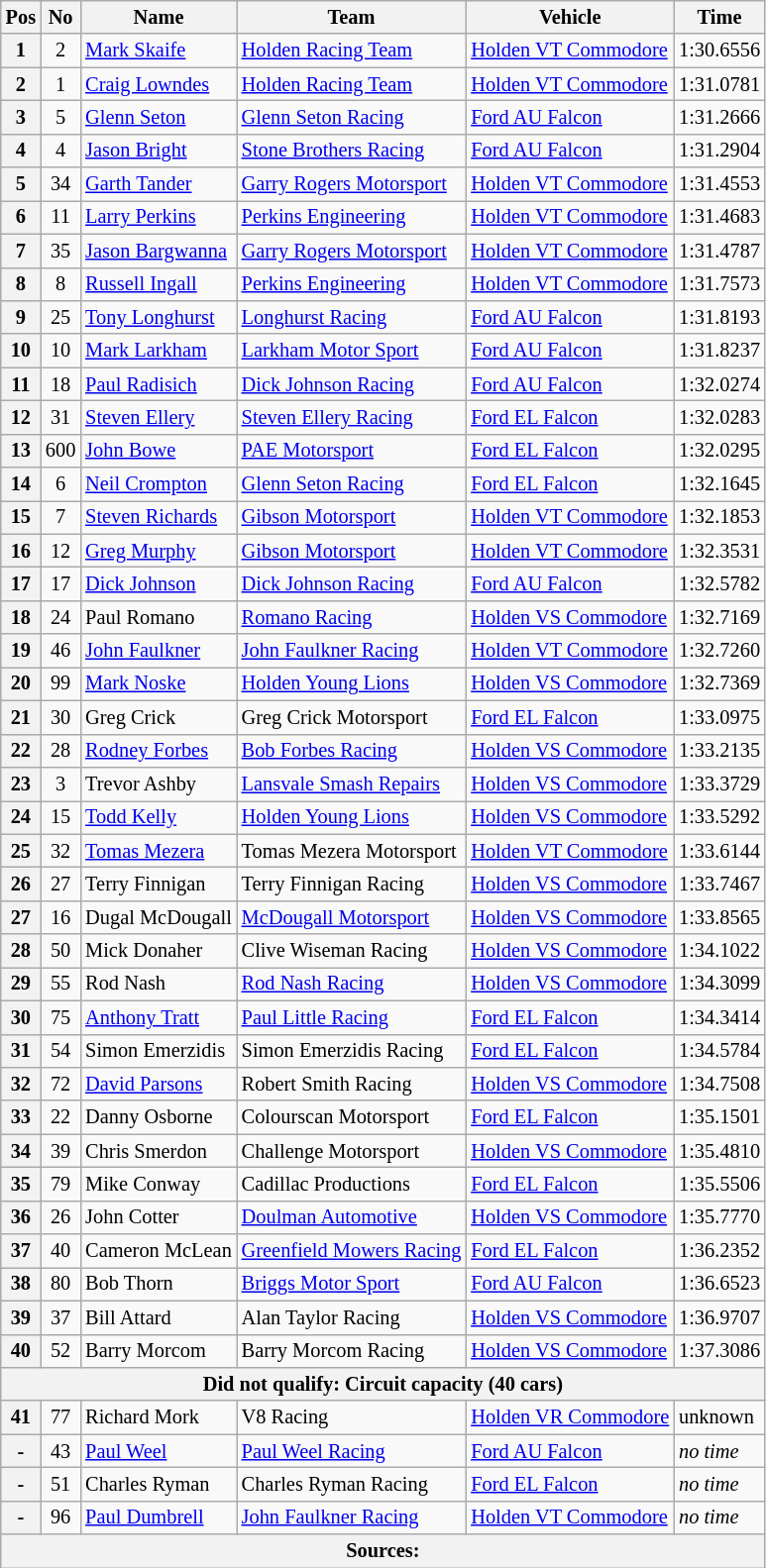<table class="wikitable" style="font-size: 85%;">
<tr>
<th>Pos</th>
<th>No</th>
<th>Name</th>
<th>Team</th>
<th>Vehicle</th>
<th>Time</th>
</tr>
<tr>
<th>1</th>
<td align=center>2</td>
<td> <a href='#'>Mark Skaife</a></td>
<td><a href='#'>Holden Racing Team</a></td>
<td><a href='#'>Holden VT Commodore</a></td>
<td>1:30.6556</td>
</tr>
<tr>
<th>2</th>
<td align=center>1</td>
<td> <a href='#'>Craig Lowndes</a></td>
<td><a href='#'>Holden Racing Team</a></td>
<td><a href='#'>Holden VT Commodore</a></td>
<td>1:31.0781</td>
</tr>
<tr>
<th>3</th>
<td align=center>5</td>
<td> <a href='#'>Glenn Seton</a></td>
<td><a href='#'>Glenn Seton Racing</a></td>
<td><a href='#'>Ford AU Falcon</a></td>
<td>1:31.2666</td>
</tr>
<tr>
<th>4</th>
<td align=center>4</td>
<td> <a href='#'>Jason Bright</a></td>
<td><a href='#'>Stone Brothers Racing</a></td>
<td><a href='#'>Ford AU Falcon</a></td>
<td>1:31.2904</td>
</tr>
<tr>
<th>5</th>
<td align=center>34</td>
<td> <a href='#'>Garth Tander</a></td>
<td><a href='#'>Garry Rogers Motorsport</a></td>
<td><a href='#'>Holden VT Commodore</a></td>
<td>1:31.4553</td>
</tr>
<tr>
<th>6</th>
<td align=center>11</td>
<td> <a href='#'>Larry Perkins</a></td>
<td><a href='#'>Perkins Engineering</a></td>
<td><a href='#'>Holden VT Commodore</a></td>
<td>1:31.4683</td>
</tr>
<tr>
<th>7</th>
<td align=center>35</td>
<td> <a href='#'>Jason Bargwanna</a></td>
<td><a href='#'>Garry Rogers Motorsport</a></td>
<td><a href='#'>Holden VT Commodore</a></td>
<td>1:31.4787</td>
</tr>
<tr>
<th>8</th>
<td align=center>8</td>
<td> <a href='#'>Russell Ingall</a></td>
<td><a href='#'>Perkins Engineering</a></td>
<td><a href='#'>Holden VT Commodore</a></td>
<td>1:31.7573</td>
</tr>
<tr>
<th>9</th>
<td align=center>25</td>
<td> <a href='#'>Tony Longhurst</a></td>
<td><a href='#'>Longhurst Racing</a></td>
<td><a href='#'>Ford AU Falcon</a></td>
<td>1:31.8193</td>
</tr>
<tr>
<th>10</th>
<td align=center>10</td>
<td> <a href='#'>Mark Larkham</a></td>
<td><a href='#'>Larkham Motor Sport</a></td>
<td><a href='#'>Ford AU Falcon</a></td>
<td>1:31.8237</td>
</tr>
<tr>
<th>11</th>
<td align=center>18</td>
<td> <a href='#'>Paul Radisich</a></td>
<td><a href='#'>Dick Johnson Racing</a></td>
<td><a href='#'>Ford AU Falcon</a></td>
<td>1:32.0274</td>
</tr>
<tr>
<th>12</th>
<td align=center>31</td>
<td> <a href='#'>Steven Ellery</a></td>
<td><a href='#'>Steven Ellery Racing</a></td>
<td><a href='#'>Ford EL Falcon</a></td>
<td>1:32.0283</td>
</tr>
<tr>
<th>13</th>
<td align=center>600</td>
<td> <a href='#'>John Bowe</a></td>
<td><a href='#'>PAE Motorsport</a></td>
<td><a href='#'>Ford EL Falcon</a></td>
<td>1:32.0295</td>
</tr>
<tr>
<th>14</th>
<td align=center>6</td>
<td> <a href='#'>Neil Crompton</a></td>
<td><a href='#'>Glenn Seton Racing</a></td>
<td><a href='#'>Ford EL Falcon</a></td>
<td>1:32.1645</td>
</tr>
<tr>
<th>15</th>
<td align=center>7</td>
<td> <a href='#'>Steven Richards</a></td>
<td><a href='#'>Gibson Motorsport</a></td>
<td><a href='#'>Holden VT Commodore</a></td>
<td>1:32.1853</td>
</tr>
<tr>
<th>16</th>
<td align=center>12</td>
<td> <a href='#'>Greg Murphy</a></td>
<td><a href='#'>Gibson Motorsport</a></td>
<td><a href='#'>Holden VT Commodore</a></td>
<td>1:32.3531</td>
</tr>
<tr>
<th>17</th>
<td align=center>17</td>
<td> <a href='#'>Dick Johnson</a></td>
<td><a href='#'>Dick Johnson Racing</a></td>
<td><a href='#'>Ford AU Falcon</a></td>
<td>1:32.5782</td>
</tr>
<tr>
<th>18</th>
<td align=center>24</td>
<td> Paul Romano</td>
<td><a href='#'>Romano Racing</a></td>
<td><a href='#'>Holden VS Commodore</a></td>
<td>1:32.7169</td>
</tr>
<tr>
<th>19</th>
<td align=center>46</td>
<td> <a href='#'>John Faulkner</a></td>
<td><a href='#'>John Faulkner Racing</a></td>
<td><a href='#'>Holden VT Commodore</a></td>
<td>1:32.7260</td>
</tr>
<tr>
<th>20</th>
<td align=center>99</td>
<td> <a href='#'>Mark Noske</a></td>
<td><a href='#'>Holden Young Lions</a></td>
<td><a href='#'>Holden VS Commodore</a></td>
<td>1:32.7369</td>
</tr>
<tr>
<th>21</th>
<td align=center>30</td>
<td> Greg Crick</td>
<td>Greg Crick Motorsport</td>
<td><a href='#'>Ford EL Falcon</a></td>
<td>1:33.0975</td>
</tr>
<tr>
<th>22</th>
<td align=center>28</td>
<td> <a href='#'>Rodney Forbes</a></td>
<td><a href='#'>Bob Forbes Racing</a></td>
<td><a href='#'>Holden VS Commodore</a></td>
<td>1:33.2135</td>
</tr>
<tr>
<th>23</th>
<td align=center>3</td>
<td> Trevor Ashby</td>
<td><a href='#'>Lansvale Smash Repairs</a></td>
<td><a href='#'>Holden VS Commodore</a></td>
<td>1:33.3729</td>
</tr>
<tr>
<th>24</th>
<td align=center>15</td>
<td> <a href='#'>Todd Kelly</a></td>
<td><a href='#'>Holden Young Lions</a></td>
<td><a href='#'>Holden VS Commodore</a></td>
<td>1:33.5292</td>
</tr>
<tr>
<th>25</th>
<td align=center>32</td>
<td> <a href='#'>Tomas Mezera</a></td>
<td>Tomas Mezera Motorsport</td>
<td><a href='#'>Holden VT Commodore</a></td>
<td>1:33.6144</td>
</tr>
<tr>
<th>26</th>
<td align=center>27</td>
<td> Terry Finnigan</td>
<td>Terry Finnigan Racing</td>
<td><a href='#'>Holden VS Commodore</a></td>
<td>1:33.7467</td>
</tr>
<tr>
<th>27</th>
<td align=center>16</td>
<td> Dugal McDougall</td>
<td><a href='#'>McDougall Motorsport</a></td>
<td><a href='#'>Holden VS Commodore</a></td>
<td>1:33.8565</td>
</tr>
<tr>
<th>28</th>
<td align=center>50</td>
<td> Mick Donaher</td>
<td>Clive Wiseman Racing</td>
<td><a href='#'>Holden VS Commodore</a></td>
<td>1:34.1022</td>
</tr>
<tr>
<th>29</th>
<td align=center>55</td>
<td> Rod Nash</td>
<td><a href='#'>Rod Nash Racing</a></td>
<td><a href='#'>Holden VS Commodore</a></td>
<td>1:34.3099</td>
</tr>
<tr>
<th>30</th>
<td align=center>75</td>
<td> <a href='#'>Anthony Tratt</a></td>
<td><a href='#'>Paul Little Racing</a></td>
<td><a href='#'>Ford EL Falcon</a></td>
<td>1:34.3414</td>
</tr>
<tr>
<th>31</th>
<td align=center>54</td>
<td> Simon Emerzidis</td>
<td>Simon Emerzidis Racing</td>
<td><a href='#'>Ford EL Falcon</a></td>
<td>1:34.5784</td>
</tr>
<tr>
<th>32</th>
<td align=center>72</td>
<td> <a href='#'>David Parsons</a></td>
<td>Robert Smith Racing</td>
<td><a href='#'>Holden VS Commodore</a></td>
<td>1:34.7508</td>
</tr>
<tr>
<th>33</th>
<td align=center>22</td>
<td> Danny Osborne</td>
<td>Colourscan Motorsport</td>
<td><a href='#'>Ford EL Falcon</a></td>
<td>1:35.1501</td>
</tr>
<tr>
<th>34</th>
<td align=center>39</td>
<td> Chris Smerdon</td>
<td>Challenge Motorsport</td>
<td><a href='#'>Holden VS Commodore</a></td>
<td>1:35.4810</td>
</tr>
<tr>
<th>35</th>
<td align=center>79</td>
<td> Mike Conway</td>
<td>Cadillac Productions</td>
<td><a href='#'>Ford EL Falcon</a></td>
<td>1:35.5506</td>
</tr>
<tr>
<th>36</th>
<td align=center>26</td>
<td> John Cotter</td>
<td><a href='#'>Doulman Automotive</a></td>
<td><a href='#'>Holden VS Commodore</a></td>
<td>1:35.7770</td>
</tr>
<tr>
<th>37</th>
<td align=center>40</td>
<td> Cameron McLean</td>
<td><a href='#'>Greenfield Mowers Racing</a></td>
<td><a href='#'>Ford EL Falcon</a></td>
<td>1:36.2352</td>
</tr>
<tr>
<th>38</th>
<td align=center>80</td>
<td> Bob Thorn</td>
<td><a href='#'>Briggs Motor Sport</a></td>
<td><a href='#'>Ford AU Falcon</a></td>
<td>1:36.6523</td>
</tr>
<tr>
<th>39</th>
<td align=center>37</td>
<td> Bill Attard</td>
<td>Alan Taylor Racing</td>
<td><a href='#'>Holden VS Commodore</a></td>
<td>1:36.9707</td>
</tr>
<tr>
<th>40</th>
<td align=center>52</td>
<td> Barry Morcom</td>
<td>Barry Morcom Racing</td>
<td><a href='#'>Holden VS Commodore</a></td>
<td>1:37.3086</td>
</tr>
<tr>
<th colspan=6>Did not qualify: Circuit capacity (40 cars)</th>
</tr>
<tr>
<th>41</th>
<td align=center>77</td>
<td> Richard Mork</td>
<td>V8 Racing</td>
<td><a href='#'>Holden VR Commodore</a></td>
<td>unknown</td>
</tr>
<tr>
<th>-</th>
<td align=center>43</td>
<td> <a href='#'>Paul Weel</a></td>
<td><a href='#'>Paul Weel Racing</a></td>
<td><a href='#'>Ford AU Falcon</a></td>
<td><em>no time</em></td>
</tr>
<tr>
<th>-</th>
<td align=center>51</td>
<td> Charles Ryman</td>
<td>Charles Ryman Racing</td>
<td><a href='#'>Ford EL Falcon</a></td>
<td><em>no time</em></td>
</tr>
<tr>
<th>-</th>
<td align=center>96</td>
<td> <a href='#'>Paul Dumbrell</a></td>
<td><a href='#'>John Faulkner Racing</a></td>
<td><a href='#'>Holden VT Commodore</a></td>
<td><em>no time</em></td>
</tr>
<tr>
<th colspan="6">Sources:</th>
</tr>
</table>
